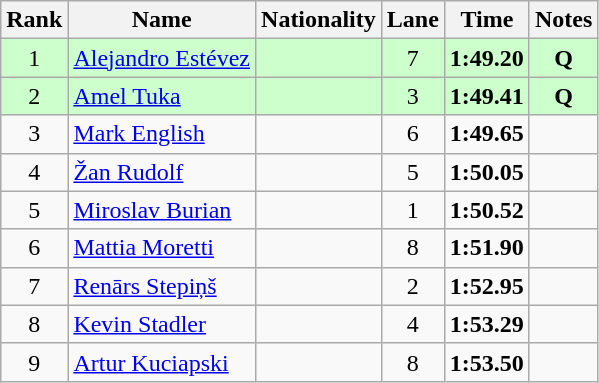<table class="wikitable sortable" style="text-align:center">
<tr>
<th>Rank</th>
<th>Name</th>
<th>Nationality</th>
<th>Lane</th>
<th>Time</th>
<th>Notes</th>
</tr>
<tr bgcolor=ccffcc>
<td>1</td>
<td align=left><a href='#'>Alejandro Estévez</a></td>
<td align=left></td>
<td>7</td>
<td><strong>1:49.20</strong></td>
<td><strong>Q</strong></td>
</tr>
<tr bgcolor=ccffcc>
<td>2</td>
<td align=left><a href='#'>Amel Tuka</a></td>
<td align=left></td>
<td>3</td>
<td><strong>1:49.41</strong></td>
<td><strong>Q</strong></td>
</tr>
<tr>
<td>3</td>
<td align=left><a href='#'>Mark English</a></td>
<td align=left></td>
<td>6</td>
<td><strong>1:49.65</strong></td>
<td></td>
</tr>
<tr>
<td>4</td>
<td align=left><a href='#'>Žan Rudolf</a></td>
<td align=left></td>
<td>5</td>
<td><strong>1:50.05</strong></td>
<td></td>
</tr>
<tr>
<td>5</td>
<td align=left><a href='#'>Miroslav Burian</a></td>
<td align=left></td>
<td>1</td>
<td><strong>1:50.52</strong></td>
<td></td>
</tr>
<tr>
<td>6</td>
<td align=left><a href='#'>Mattia Moretti</a></td>
<td align=left></td>
<td>8</td>
<td><strong>1:51.90</strong></td>
<td></td>
</tr>
<tr>
<td>7</td>
<td align=left><a href='#'>Renārs Stepiņš</a></td>
<td align=left></td>
<td>2</td>
<td><strong>1:52.95</strong></td>
<td></td>
</tr>
<tr>
<td>8</td>
<td align=left><a href='#'>Kevin Stadler</a></td>
<td align=left></td>
<td>4</td>
<td><strong>1:53.29</strong></td>
<td></td>
</tr>
<tr>
<td>9</td>
<td align=left><a href='#'>Artur Kuciapski</a></td>
<td align=left></td>
<td>8</td>
<td><strong>1:53.50</strong></td>
<td></td>
</tr>
</table>
